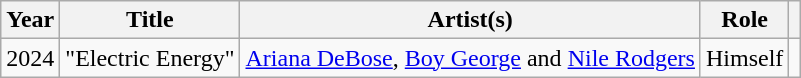<table class="wikitable plainrowheaders sortable">
<tr>
<th scope="col">Year</th>
<th scope="col">Title</th>
<th scope="col">Artist(s)</th>
<th scope="col" class="unsortable">Role</th>
<th scope="col" class="unsortable"></th>
</tr>
<tr>
<td>2024</td>
<td>"Electric Energy"</td>
<td><a href='#'>Ariana DeBose</a>, <a href='#'>Boy George</a> and <a href='#'>Nile Rodgers</a></td>
<td>Himself</td>
<td style="text-align:center;"></td>
</tr>
</table>
